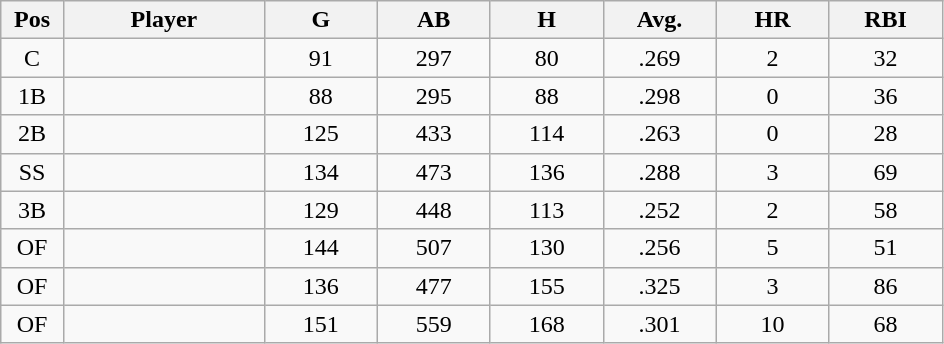<table class="wikitable sortable">
<tr>
<th bgcolor="#DDDDFF" width="5%">Pos</th>
<th bgcolor="#DDDDFF" width="16%">Player</th>
<th bgcolor="#DDDDFF" width="9%">G</th>
<th bgcolor="#DDDDFF" width="9%">AB</th>
<th bgcolor="#DDDDFF" width="9%">H</th>
<th bgcolor="#DDDDFF" width="9%">Avg.</th>
<th bgcolor="#DDDDFF" width="9%">HR</th>
<th bgcolor="#DDDDFF" width="9%">RBI</th>
</tr>
<tr align="center">
<td>C</td>
<td></td>
<td>91</td>
<td>297</td>
<td>80</td>
<td>.269</td>
<td>2</td>
<td>32</td>
</tr>
<tr align="center">
<td>1B</td>
<td></td>
<td>88</td>
<td>295</td>
<td>88</td>
<td>.298</td>
<td>0</td>
<td>36</td>
</tr>
<tr align="center">
<td>2B</td>
<td></td>
<td>125</td>
<td>433</td>
<td>114</td>
<td>.263</td>
<td>0</td>
<td>28</td>
</tr>
<tr align="center">
<td>SS</td>
<td></td>
<td>134</td>
<td>473</td>
<td>136</td>
<td>.288</td>
<td>3</td>
<td>69</td>
</tr>
<tr align="center">
<td>3B</td>
<td></td>
<td>129</td>
<td>448</td>
<td>113</td>
<td>.252</td>
<td>2</td>
<td>58</td>
</tr>
<tr align="center">
<td>OF</td>
<td></td>
<td>144</td>
<td>507</td>
<td>130</td>
<td>.256</td>
<td>5</td>
<td>51</td>
</tr>
<tr align="center">
<td>OF</td>
<td></td>
<td>136</td>
<td>477</td>
<td>155</td>
<td>.325</td>
<td>3</td>
<td>86</td>
</tr>
<tr align="center">
<td>OF</td>
<td></td>
<td>151</td>
<td>559</td>
<td>168</td>
<td>.301</td>
<td>10</td>
<td>68</td>
</tr>
</table>
